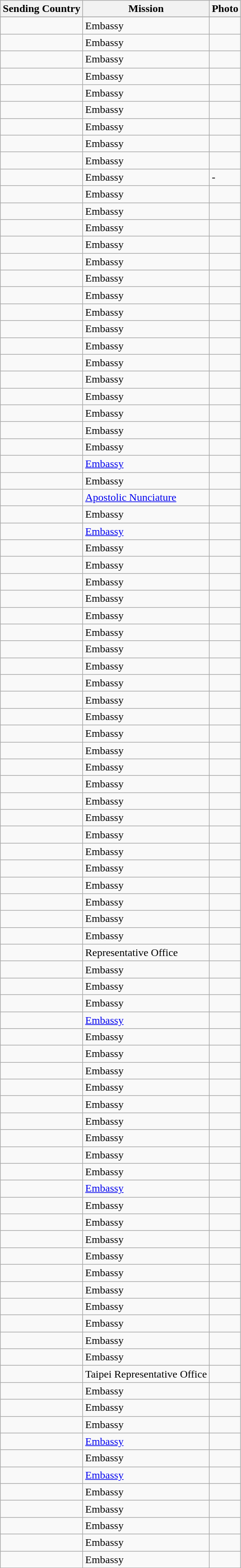<table class="wikitable sortable">
<tr valign="middle">
<th>Sending Country</th>
<th>Mission</th>
<th>Photo</th>
</tr>
<tr style="font-weight:bold; background-color: #DDDDDD">
</tr>
<tr>
<td></td>
<td>Embassy</td>
<td></td>
</tr>
<tr>
<td></td>
<td>Embassy</td>
<td></td>
</tr>
<tr>
<td></td>
<td>Embassy</td>
<td></td>
</tr>
<tr>
<td></td>
<td>Embassy</td>
<td></td>
</tr>
<tr>
<td></td>
<td>Embassy</td>
<td></td>
</tr>
<tr>
<td></td>
<td>Embassy</td>
<td></td>
</tr>
<tr>
<td></td>
<td>Embassy</td>
<td></td>
</tr>
<tr>
<td></td>
<td>Embassy</td>
<td></td>
</tr>
<tr>
<td></td>
<td>Embassy</td>
<td></td>
</tr>
<tr>
<td></td>
<td>Embassy</td>
<td> -</td>
</tr>
<tr>
<td></td>
<td>Embassy</td>
<td></td>
</tr>
<tr>
<td></td>
<td>Embassy</td>
<td></td>
</tr>
<tr>
<td></td>
<td>Embassy</td>
<td></td>
</tr>
<tr>
<td></td>
<td>Embassy</td>
<td></td>
</tr>
<tr>
<td></td>
<td>Embassy</td>
<td></td>
</tr>
<tr>
<td></td>
<td>Embassy</td>
<td></td>
</tr>
<tr>
<td></td>
<td>Embassy</td>
<td></td>
</tr>
<tr>
<td></td>
<td>Embassy</td>
<td></td>
</tr>
<tr>
<td></td>
<td>Embassy</td>
<td></td>
</tr>
<tr>
<td></td>
<td>Embassy</td>
<td></td>
</tr>
<tr>
<td></td>
<td>Embassy</td>
<td></td>
</tr>
<tr>
<td></td>
<td>Embassy</td>
<td></td>
</tr>
<tr>
<td></td>
<td>Embassy</td>
<td></td>
</tr>
<tr>
<td></td>
<td>Embassy</td>
<td></td>
</tr>
<tr>
<td></td>
<td>Embassy</td>
<td></td>
</tr>
<tr>
<td></td>
<td>Embassy</td>
<td></td>
</tr>
<tr>
<td></td>
<td><a href='#'>Embassy</a></td>
<td></td>
</tr>
<tr>
<td></td>
<td>Embassy</td>
<td></td>
</tr>
<tr>
<td></td>
<td><a href='#'>Apostolic Nunciature</a></td>
<td></td>
</tr>
<tr>
<td></td>
<td>Embassy</td>
<td></td>
</tr>
<tr>
<td></td>
<td><a href='#'>Embassy</a></td>
<td></td>
</tr>
<tr>
<td></td>
<td>Embassy</td>
<td></td>
</tr>
<tr>
<td></td>
<td>Embassy</td>
<td></td>
</tr>
<tr>
<td></td>
<td>Embassy</td>
<td></td>
</tr>
<tr>
<td></td>
<td>Embassy</td>
<td></td>
</tr>
<tr>
<td></td>
<td>Embassy</td>
<td></td>
</tr>
<tr>
<td></td>
<td>Embassy</td>
<td></td>
</tr>
<tr>
<td></td>
<td>Embassy</td>
<td></td>
</tr>
<tr>
<td></td>
<td>Embassy</td>
<td></td>
</tr>
<tr>
<td></td>
<td>Embassy</td>
<td></td>
</tr>
<tr>
<td></td>
<td>Embassy</td>
<td></td>
</tr>
<tr>
<td></td>
<td>Embassy</td>
<td></td>
</tr>
<tr>
<td></td>
<td>Embassy</td>
<td></td>
</tr>
<tr>
<td></td>
<td>Embassy</td>
<td></td>
</tr>
<tr>
<td></td>
<td>Embassy</td>
<td></td>
</tr>
<tr>
<td></td>
<td>Embassy</td>
<td></td>
</tr>
<tr>
<td></td>
<td>Embassy</td>
<td></td>
</tr>
<tr>
<td></td>
<td>Embassy</td>
<td></td>
</tr>
<tr>
<td></td>
<td>Embassy</td>
<td></td>
</tr>
<tr>
<td></td>
<td>Embassy</td>
<td></td>
</tr>
<tr>
<td></td>
<td>Embassy</td>
<td></td>
</tr>
<tr>
<td></td>
<td>Embassy</td>
<td></td>
</tr>
<tr>
<td></td>
<td>Embassy</td>
<td></td>
</tr>
<tr>
<td></td>
<td>Embassy</td>
<td></td>
</tr>
<tr>
<td></td>
<td>Embassy</td>
<td></td>
</tr>
<tr>
<td></td>
<td>Representative Office</td>
<td></td>
</tr>
<tr>
<td></td>
<td>Embassy</td>
<td></td>
</tr>
<tr>
<td></td>
<td>Embassy</td>
<td></td>
</tr>
<tr>
<td></td>
<td>Embassy</td>
<td></td>
</tr>
<tr>
<td></td>
<td><a href='#'>Embassy</a></td>
<td></td>
</tr>
<tr>
<td></td>
<td>Embassy</td>
<td></td>
</tr>
<tr>
<td></td>
<td>Embassy</td>
<td></td>
</tr>
<tr>
<td></td>
<td>Embassy</td>
<td></td>
</tr>
<tr>
<td></td>
<td>Embassy</td>
<td></td>
</tr>
<tr>
<td></td>
<td>Embassy</td>
<td></td>
</tr>
<tr>
<td></td>
<td>Embassy</td>
<td></td>
</tr>
<tr>
<td></td>
<td>Embassy</td>
<td></td>
</tr>
<tr>
<td></td>
<td>Embassy</td>
<td></td>
</tr>
<tr>
<td></td>
<td>Embassy</td>
<td></td>
</tr>
<tr>
<td></td>
<td><a href='#'>Embassy</a></td>
<td></td>
</tr>
<tr>
<td></td>
<td>Embassy</td>
<td></td>
</tr>
<tr>
<td></td>
<td>Embassy</td>
<td></td>
</tr>
<tr>
<td></td>
<td>Embassy</td>
<td></td>
</tr>
<tr>
<td></td>
<td>Embassy</td>
<td></td>
</tr>
<tr>
<td></td>
<td>Embassy</td>
<td></td>
</tr>
<tr>
<td></td>
<td>Embassy</td>
<td></td>
</tr>
<tr>
<td></td>
<td>Embassy</td>
<td></td>
</tr>
<tr>
<td></td>
<td>Embassy</td>
<td></td>
</tr>
<tr>
<td></td>
<td>Embassy</td>
<td></td>
</tr>
<tr>
<td></td>
<td>Embassy</td>
<td></td>
</tr>
<tr>
<td></td>
<td>Taipei Representative Office</td>
<td></td>
</tr>
<tr>
<td></td>
<td>Embassy</td>
<td></td>
</tr>
<tr>
<td></td>
<td>Embassy</td>
<td></td>
</tr>
<tr>
<td></td>
<td>Embassy</td>
<td></td>
</tr>
<tr>
<td></td>
<td><a href='#'>Embassy</a></td>
<td></td>
</tr>
<tr>
<td></td>
<td>Embassy</td>
<td></td>
</tr>
<tr>
<td></td>
<td><a href='#'>Embassy</a></td>
<td></td>
</tr>
<tr>
<td></td>
<td>Embassy</td>
<td></td>
</tr>
<tr>
<td></td>
<td>Embassy</td>
<td></td>
</tr>
<tr>
<td></td>
<td>Embassy</td>
<td></td>
</tr>
<tr>
<td></td>
<td>Embassy</td>
<td></td>
</tr>
<tr>
<td></td>
<td>Embassy</td>
<td></td>
</tr>
</table>
